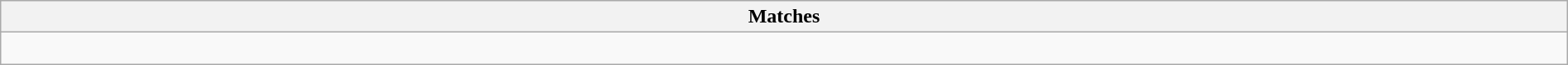<table class="wikitable collapsible collapsed" style="width:100%">
<tr>
<th>Matches</th>
</tr>
<tr>
<td><br>




</td>
</tr>
</table>
